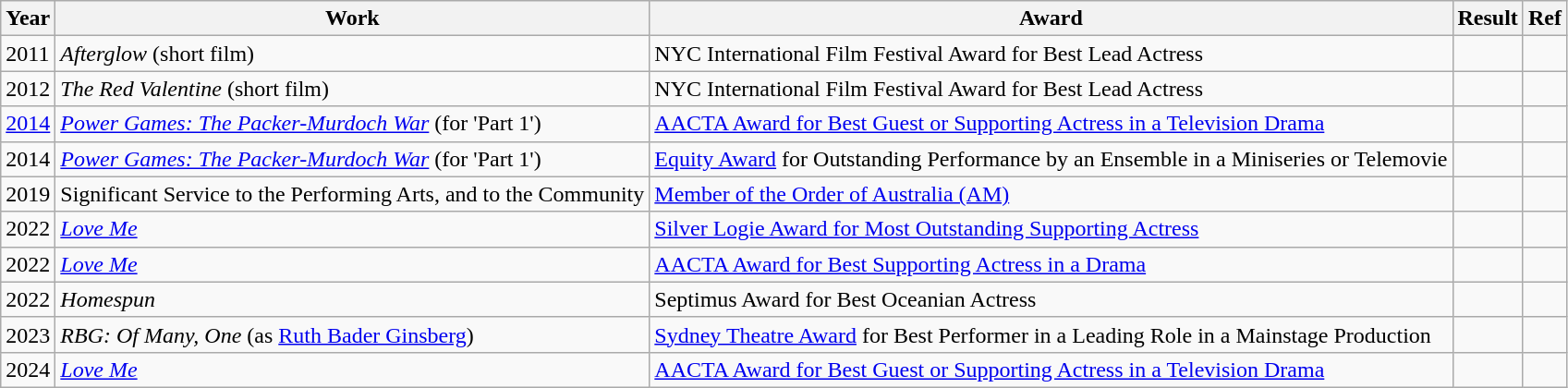<table class="wikitable">
<tr>
<th>Year</th>
<th>Work</th>
<th>Award</th>
<th>Result</th>
<th>Ref</th>
</tr>
<tr>
<td>2011</td>
<td><em>Afterglow</em> (short film)</td>
<td>NYC International Film Festival Award for Best Lead Actress</td>
<td></td>
<td></td>
</tr>
<tr>
<td>2012</td>
<td><em>The Red Valentine</em> (short film)</td>
<td>NYC International Film Festival Award for Best Lead Actress</td>
<td></td>
<td></td>
</tr>
<tr>
<td><a href='#'>2014</a></td>
<td><em><a href='#'>Power Games: The Packer-Murdoch War</a></em> (for 'Part 1')</td>
<td><a href='#'>AACTA Award for Best Guest or Supporting Actress in a Television Drama</a></td>
<td></td>
<td></td>
</tr>
<tr>
<td>2014</td>
<td><em><a href='#'>Power Games: The Packer-Murdoch War</a></em> (for 'Part 1')</td>
<td><a href='#'>Equity Award</a> for Outstanding Performance by an Ensemble in a Miniseries or Telemovie</td>
<td></td>
<td></td>
</tr>
<tr>
<td>2019</td>
<td>Significant Service to the Performing Arts, and to the Community</td>
<td><a href='#'>Member of the Order of Australia (AM)</a></td>
<td></td>
<td></td>
</tr>
<tr>
<td>2022</td>
<td><em><a href='#'>Love Me</a></em></td>
<td><a href='#'>Silver Logie Award for Most Outstanding Supporting Actress</a></td>
<td></td>
<td></td>
</tr>
<tr>
<td>2022</td>
<td><em><a href='#'>Love Me</a></em></td>
<td><a href='#'>AACTA Award for Best Supporting Actress in a Drama</a></td>
<td></td>
<td></td>
</tr>
<tr>
<td>2022</td>
<td><em>Homespun</em></td>
<td>Septimus Award for Best Oceanian Actress</td>
<td></td>
<td></td>
</tr>
<tr>
<td>2023</td>
<td><em>RBG: Of Many, One</em> (as <a href='#'>Ruth Bader Ginsberg</a>)</td>
<td><a href='#'>Sydney Theatre Award</a> for Best Performer in a Leading Role in a Mainstage Production</td>
<td></td>
<td></td>
</tr>
<tr>
<td>2024</td>
<td><em><a href='#'>Love Me</a></em></td>
<td><a href='#'>AACTA Award for Best Guest or Supporting Actress in a Television Drama</a></td>
<td></td>
<td></td>
</tr>
</table>
